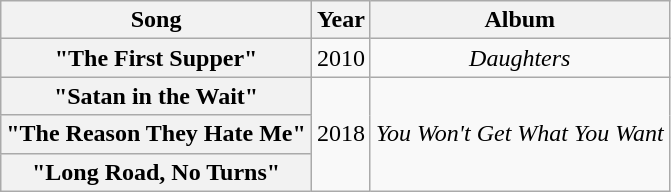<table class="wikitable plainrowheaders" style="text-align:center;">
<tr>
<th rowspan="1" scope="col">Song</th>
<th scope="col" rowspan="1">Year</th>
<th>Album</th>
</tr>
<tr>
<th scope="row">"The First Supper"</th>
<td>2010</td>
<td><em>Daughters</em></td>
</tr>
<tr>
<th scope="row">"Satan in the Wait"</th>
<td rowspan="3">2018</td>
<td rowspan="3"><em>You Won't Get What You Want</em></td>
</tr>
<tr>
<th scope="row">"The Reason They Hate Me"</th>
</tr>
<tr>
<th scope="row">"Long Road, No Turns"</th>
</tr>
</table>
